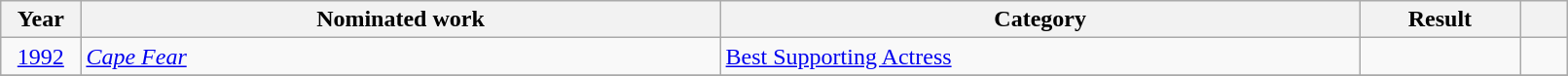<table class="wikitable" style="width:85%;">
<tr>
<th width=5%>Year</th>
<th style="width:40%;">Nominated work</th>
<th style="width:40%;">Category</th>
<th style="width:10%;">Result</th>
<th width=3%></th>
</tr>
<tr>
<td style="text-align:center;"><a href='#'>1992</a></td>
<td><em><a href='#'>Cape Fear</a></em></td>
<td><a href='#'>Best Supporting Actress</a></td>
<td></td>
<td style="text-align:center;"></td>
</tr>
<tr>
</tr>
</table>
